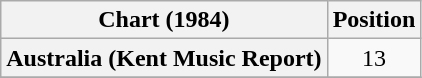<table class="wikitable sortable plainrowheaders">
<tr>
<th scope="col">Chart (1984)</th>
<th scope="col">Position</th>
</tr>
<tr>
<th scope="row">Australia (Kent Music Report)</th>
<td style="text-align:center;">13</td>
</tr>
<tr>
</tr>
</table>
